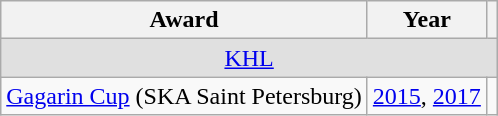<table class="wikitable">
<tr>
<th>Award</th>
<th>Year</th>
<th></th>
</tr>
<tr ALIGN="center" bgcolor="#e0e0e0">
<td colspan="3"><a href='#'>KHL</a></td>
</tr>
<tr>
<td><a href='#'>Gagarin Cup</a> (SKA Saint Petersburg)</td>
<td><a href='#'>2015</a>, <a href='#'>2017</a></td>
<td></td>
</tr>
</table>
